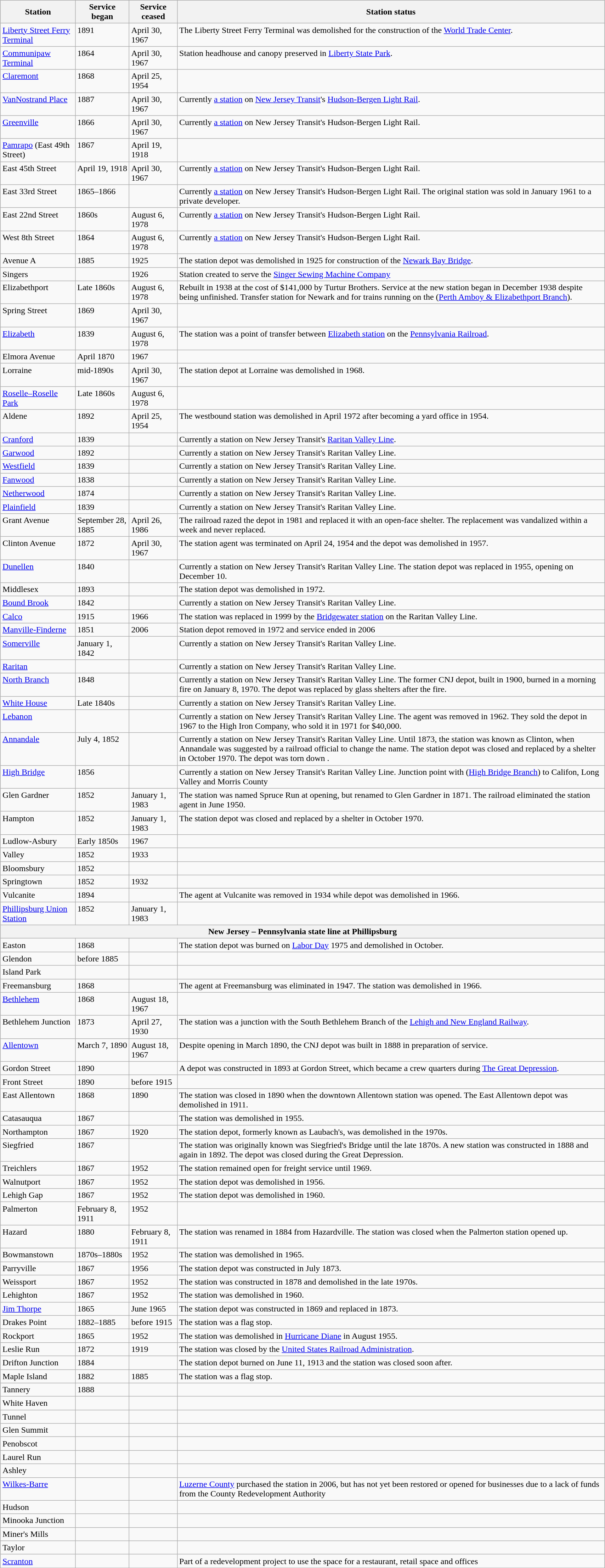<table class="wikitable sortable" style="width: 90%; margin: 1em auto 1em auto;">
<tr>
<th>Station</th>
<th>Service began</th>
<th>Service ceased</th>
<th>Station status</th>
</tr>
<tr valign="top">
<td><a href='#'>Liberty Street Ferry Terminal</a></td>
<td>1891</td>
<td>April 30, 1967</td>
<td>The Liberty Street Ferry Terminal was demolished for the construction of the <a href='#'>World Trade Center</a>.</td>
</tr>
<tr valign="top">
<td><a href='#'>Communipaw Terminal</a></td>
<td>1864</td>
<td>April 30, 1967</td>
<td>Station headhouse and canopy preserved in <a href='#'>Liberty State Park</a>.</td>
</tr>
<tr valign="top">
<td><a href='#'>Claremont</a></td>
<td>1868</td>
<td>April 25, 1954</td>
<td></td>
</tr>
<tr valign="top">
<td><a href='#'>VanNostrand Place</a></td>
<td>1887</td>
<td>April 30, 1967</td>
<td>Currently <a href='#'>a station</a> on <a href='#'>New Jersey Transit</a>'s <a href='#'>Hudson-Bergen Light Rail</a>.</td>
</tr>
<tr valign="top">
<td><a href='#'>Greenville</a></td>
<td>1866</td>
<td>April 30, 1967</td>
<td>Currently <a href='#'>a station</a> on New Jersey Transit's Hudson-Bergen Light Rail.</td>
</tr>
<tr valign="top">
<td><a href='#'>Pamrapo</a> (East 49th Street)</td>
<td>1867</td>
<td>April 19, 1918</td>
<td></td>
</tr>
<tr valign="top">
<td>East 45th Street</td>
<td>April 19, 1918</td>
<td>April 30, 1967</td>
<td>Currently <a href='#'>a station</a> on New Jersey Transit's Hudson-Bergen Light Rail.</td>
</tr>
<tr valign="top">
<td>East 33rd Street</td>
<td>1865–1866</td>
<td></td>
<td>Currently <a href='#'>a station</a> on New Jersey Transit's Hudson-Bergen Light Rail. The original station was sold in January 1961 to a private developer.</td>
</tr>
<tr valign="top">
<td>East 22nd Street</td>
<td>1860s</td>
<td>August 6, 1978</td>
<td>Currently <a href='#'>a station</a> on New Jersey Transit's Hudson-Bergen Light Rail.</td>
</tr>
<tr valign="top">
<td>West 8th Street</td>
<td>1864</td>
<td>August 6, 1978</td>
<td>Currently <a href='#'>a station</a> on New Jersey Transit's Hudson-Bergen Light Rail.</td>
</tr>
<tr valign="top">
<td>Avenue A</td>
<td>1885</td>
<td>1925</td>
<td>The station depot was demolished in 1925 for construction of the <a href='#'>Newark Bay Bridge</a>.</td>
</tr>
<tr valign="top">
<td>Singers</td>
<td></td>
<td>1926</td>
<td>Station created to serve the <a href='#'>Singer Sewing Machine Company</a></td>
</tr>
<tr valign="top">
<td>Elizabethport</td>
<td>Late 1860s</td>
<td>August 6, 1978</td>
<td>Rebuilt in 1938 at the cost of $141,000 by Turtur Brothers. Service at the new station began in December 1938 despite being unfinished. Transfer station for Newark and for trains running on the (<a href='#'>Perth Amboy & Elizabethport Branch</a>).</td>
</tr>
<tr valign="top">
<td>Spring Street</td>
<td>1869</td>
<td>April 30, 1967</td>
<td></td>
</tr>
<tr valign="top">
<td><a href='#'>Elizabeth</a></td>
<td>1839</td>
<td>August 6, 1978</td>
<td>The station was a point of transfer between <a href='#'>Elizabeth station</a> on the <a href='#'>Pennsylvania Railroad</a>.</td>
</tr>
<tr valign="top">
<td>Elmora Avenue</td>
<td>April 1870</td>
<td>1967</td>
<td></td>
</tr>
<tr valign="top">
<td>Lorraine</td>
<td>mid-1890s</td>
<td>April 30, 1967</td>
<td>The station depot at Lorraine was demolished in 1968.</td>
</tr>
<tr valign="top">
<td><a href='#'>Roselle–Roselle Park</a></td>
<td>Late 1860s</td>
<td>August 6, 1978</td>
<td></td>
</tr>
<tr valign="top">
<td>Aldene</td>
<td>1892</td>
<td>April 25, 1954</td>
<td>The westbound station was demolished in April 1972 after becoming a yard office in 1954.</td>
</tr>
<tr valign="top">
<td><a href='#'>Cranford</a></td>
<td>1839</td>
<td></td>
<td>Currently a station on New Jersey Transit's <a href='#'>Raritan Valley Line</a>.</td>
</tr>
<tr valign="top">
<td><a href='#'>Garwood</a></td>
<td>1892</td>
<td></td>
<td>Currently a station on New Jersey Transit's Raritan Valley Line.</td>
</tr>
<tr valign="top">
<td><a href='#'>Westfield</a></td>
<td>1839</td>
<td></td>
<td>Currently a station on New Jersey Transit's Raritan Valley Line.</td>
</tr>
<tr valign="top">
<td><a href='#'>Fanwood</a></td>
<td>1838</td>
<td></td>
<td>Currently a station on New Jersey Transit's Raritan Valley Line.</td>
</tr>
<tr valign="top">
<td><a href='#'>Netherwood</a></td>
<td>1874</td>
<td></td>
<td>Currently a station on New Jersey Transit's Raritan Valley Line.</td>
</tr>
<tr valign="top">
<td><a href='#'>Plainfield</a></td>
<td>1839</td>
<td></td>
<td>Currently a station on New Jersey Transit's Raritan Valley Line.</td>
</tr>
<tr valign="top">
<td>Grant Avenue</td>
<td>September 28, 1885</td>
<td>April 26, 1986</td>
<td>The railroad razed the depot in 1981 and replaced it with an open-face shelter. The replacement was vandalized within a week and never replaced.</td>
</tr>
<tr valign="top">
<td>Clinton Avenue</td>
<td>1872</td>
<td>April 30, 1967</td>
<td>The station agent was terminated on April 24, 1954 and the depot was demolished in 1957.</td>
</tr>
<tr valign="top">
<td><a href='#'>Dunellen</a></td>
<td>1840</td>
<td></td>
<td>Currently a station on New Jersey Transit's Raritan Valley Line. The station depot was replaced in 1955, opening on December 10.</td>
</tr>
<tr valign="top">
<td>Middlesex</td>
<td>1893</td>
<td></td>
<td>The station depot was demolished in 1972.</td>
</tr>
<tr valign="top">
<td><a href='#'>Bound Brook</a></td>
<td>1842</td>
<td></td>
<td>Currently a station on New Jersey Transit's Raritan Valley Line.</td>
</tr>
<tr valign="top">
<td><a href='#'>Calco</a></td>
<td>1915</td>
<td>1966</td>
<td>The station was replaced in 1999 by the <a href='#'>Bridgewater station</a> on the Raritan Valley Line.</td>
</tr>
<tr valign="top">
<td><a href='#'>Manville-Finderne</a></td>
<td>1851</td>
<td>2006</td>
<td>Station depot removed in 1972 and service ended in 2006</td>
</tr>
<tr valign="top">
<td><a href='#'>Somerville</a></td>
<td>January 1, 1842</td>
<td></td>
<td>Currently a station on New Jersey Transit's Raritan Valley Line.</td>
</tr>
<tr valign="top">
<td><a href='#'>Raritan</a></td>
<td></td>
<td></td>
<td>Currently a station on New Jersey Transit's Raritan Valley Line.</td>
</tr>
<tr valign="top">
<td><a href='#'>North Branch</a></td>
<td>1848</td>
<td></td>
<td>Currently a station on New Jersey Transit's Raritan Valley Line. The former CNJ depot, built in 1900, burned in a morning fire on January 8, 1970. The depot was replaced by glass shelters after the fire.</td>
</tr>
<tr valign="top">
<td><a href='#'>White House</a></td>
<td>Late 1840s</td>
<td></td>
<td>Currently a station on New Jersey Transit's Raritan Valley Line.</td>
</tr>
<tr valign="top">
<td><a href='#'>Lebanon</a></td>
<td></td>
<td></td>
<td>Currently a station on New Jersey Transit's Raritan Valley Line. The agent was removed in 1962. They sold the depot in 1967 to the High Iron Company, who sold it in 1971 for $40,000.</td>
</tr>
<tr valign="top">
<td><a href='#'>Annandale</a></td>
<td>July 4, 1852</td>
<td></td>
<td>Currently a station on New Jersey Transit's Raritan Valley Line. Until 1873, the station was known as Clinton, when Annandale was suggested by a railroad official to change the name. The station depot was closed and replaced by a shelter in October 1970. The depot was torn down .</td>
</tr>
<tr valign="top">
<td><a href='#'>High Bridge</a></td>
<td>1856</td>
<td></td>
<td>Currently a station on New Jersey Transit's Raritan Valley Line. Junction point with (<a href='#'>High Bridge Branch</a>) to Califon, Long Valley and Morris County</td>
</tr>
<tr valign="top">
<td>Glen Gardner</td>
<td>1852</td>
<td>January 1, 1983</td>
<td>The station was named Spruce Run at opening, but renamed to Glen Gardner in 1871. The railroad eliminated the station agent in June 1950.</td>
</tr>
<tr valign="top">
<td>Hampton</td>
<td>1852</td>
<td>January 1, 1983</td>
<td>The station depot was closed and replaced by a shelter in October 1970.</td>
</tr>
<tr valign="top">
<td>Ludlow-Asbury</td>
<td>Early 1850s</td>
<td>1967</td>
<td></td>
</tr>
<tr valign="top">
<td>Valley</td>
<td>1852</td>
<td>1933</td>
<td></td>
</tr>
<tr valign="top">
<td>Bloomsbury</td>
<td>1852</td>
<td></td>
<td></td>
</tr>
<tr valign="top">
<td>Springtown</td>
<td>1852</td>
<td>1932</td>
<td></td>
</tr>
<tr valign="top">
<td>Vulcanite</td>
<td>1894</td>
<td></td>
<td>The agent at Vulcanite was removed in 1934 while depot was demolished in 1966.</td>
</tr>
<tr valign="top">
<td><a href='#'>Phillipsburg Union Station</a></td>
<td>1852</td>
<td>January 1, 1983</td>
<td></td>
</tr>
<tr>
<th colspan=4>New Jersey – Pennsylvania state line at Phillipsburg</th>
</tr>
<tr valign="top">
<td>Easton</td>
<td>1868</td>
<td></td>
<td>The station depot was burned on <a href='#'>Labor Day</a> 1975 and demolished in October.</td>
</tr>
<tr valign="top">
<td>Glendon</td>
<td>before 1885</td>
<td></td>
<td></td>
</tr>
<tr valign="top">
<td>Island Park</td>
<td></td>
<td></td>
<td></td>
</tr>
<tr valign="top">
<td>Freemansburg</td>
<td>1868</td>
<td></td>
<td>The agent at Freemansburg was eliminated in 1947. The station was demolished in 1966.</td>
</tr>
<tr valign="top">
<td><a href='#'>Bethlehem</a></td>
<td>1868</td>
<td>August 18, 1967</td>
<td></td>
</tr>
<tr valign="top">
<td>Bethlehem Junction</td>
<td>1873</td>
<td>April 27, 1930</td>
<td>The station was a junction with the South Bethlehem Branch of the <a href='#'>Lehigh and New England Railway</a>.</td>
</tr>
<tr valign="top">
<td><a href='#'>Allentown</a></td>
<td>March 7, 1890</td>
<td>August 18, 1967</td>
<td>Despite opening in March 1890, the CNJ depot was built in 1888 in preparation of service.</td>
</tr>
<tr valign="top">
<td>Gordon Street</td>
<td>1890</td>
<td></td>
<td>A depot was constructed in 1893 at Gordon Street, which became a crew quarters during <a href='#'>The Great Depression</a>.</td>
</tr>
<tr valign="top">
<td>Front Street</td>
<td>1890</td>
<td>before 1915</td>
<td></td>
</tr>
<tr valign="top">
<td>East Allentown</td>
<td>1868</td>
<td>1890</td>
<td>The station was closed in 1890 when the downtown Allentown station was opened. The East Allentown depot was demolished in 1911.</td>
</tr>
<tr valign="top">
<td>Catasauqua</td>
<td>1867</td>
<td></td>
<td>The station was demolished in 1955.</td>
</tr>
<tr valign="top">
<td>Northampton</td>
<td>1867</td>
<td>1920</td>
<td>The station depot, formerly known as Laubach's, was demolished in the 1970s.</td>
</tr>
<tr valign="top">
<td>Siegfried</td>
<td>1867</td>
<td></td>
<td>The station was originally known was Siegfried's Bridge until the late 1870s. A new station was constructed in 1888 and again in 1892. The depot was closed during the Great Depression.</td>
</tr>
<tr valign="top">
<td>Treichlers</td>
<td>1867</td>
<td>1952</td>
<td>The station remained open for freight service until 1969.</td>
</tr>
<tr valign="top">
<td>Walnutport</td>
<td>1867</td>
<td>1952</td>
<td>The station depot was demolished in 1956.</td>
</tr>
<tr valign="top">
<td>Lehigh Gap</td>
<td>1867</td>
<td>1952</td>
<td>The station depot was demolished in 1960.</td>
</tr>
<tr valign="top">
<td>Palmerton</td>
<td>February 8, 1911</td>
<td>1952</td>
<td></td>
</tr>
<tr valign="top">
<td>Hazard</td>
<td>1880</td>
<td>February 8, 1911</td>
<td>The station was renamed in 1884 from Hazardville. The station was closed when the Palmerton station opened up.</td>
</tr>
<tr valign="top">
<td>Bowmanstown</td>
<td>1870s–1880s</td>
<td>1952</td>
<td>The station was demolished in 1965.</td>
</tr>
<tr valign="top">
<td>Parryville</td>
<td>1867</td>
<td>1956</td>
<td>The station depot was constructed in July 1873.</td>
</tr>
<tr valign="top">
<td>Weissport</td>
<td>1867</td>
<td>1952</td>
<td>The station was constructed in 1878 and demolished in the late 1970s.</td>
</tr>
<tr valign="top">
<td>Lehighton</td>
<td>1867</td>
<td>1952</td>
<td>The station was demolished in 1960.</td>
</tr>
<tr valign="top">
<td><a href='#'>Jim Thorpe</a></td>
<td>1865</td>
<td>June 1965</td>
<td>The station depot was constructed in 1869 and replaced in 1873.</td>
</tr>
<tr valign="top">
<td>Drakes Point</td>
<td>1882–1885</td>
<td>before 1915</td>
<td>The station was a flag stop.</td>
</tr>
<tr valign="top">
<td>Rockport</td>
<td>1865</td>
<td>1952</td>
<td>The station was demolished in <a href='#'>Hurricane Diane</a> in August 1955.</td>
</tr>
<tr valign="top">
<td>Leslie Run</td>
<td>1872</td>
<td>1919</td>
<td>The station was closed by the <a href='#'>United States Railroad Administration</a>.</td>
</tr>
<tr valign="top">
<td>Drifton Junction</td>
<td>1884</td>
<td></td>
<td>The station depot burned on June 11, 1913 and the station was closed soon after.</td>
</tr>
<tr valign="top">
<td>Maple Island</td>
<td>1882</td>
<td>1885</td>
<td>The station was a flag stop.</td>
</tr>
<tr valign="top">
<td>Tannery</td>
<td>1888</td>
<td></td>
<td></td>
</tr>
<tr valign="top">
<td>White Haven</td>
<td></td>
<td></td>
<td></td>
</tr>
<tr valign="top">
<td>Tunnel</td>
<td></td>
<td></td>
<td></td>
</tr>
<tr valign="top">
<td>Glen Summit</td>
<td></td>
<td></td>
<td></td>
</tr>
<tr valign="top">
<td>Penobscot</td>
<td></td>
<td></td>
<td></td>
</tr>
<tr valign="top">
<td>Laurel Run</td>
<td></td>
<td></td>
<td></td>
</tr>
<tr valign="top">
<td>Ashley</td>
<td></td>
<td></td>
<td></td>
</tr>
<tr valign="top">
<td><a href='#'>Wilkes-Barre</a></td>
<td></td>
<td></td>
<td><a href='#'>Luzerne County</a> purchased the station in 2006, but has not yet been restored or opened for businesses due to a lack of funds from the County Redevelopment Authority</td>
</tr>
<tr valign="top">
<td>Hudson</td>
<td></td>
<td></td>
<td></td>
</tr>
<tr valign="top">
<td>Minooka Junction</td>
<td></td>
<td></td>
<td></td>
</tr>
<tr valign="top">
<td>Miner's Mills</td>
<td></td>
<td></td>
<td></td>
</tr>
<tr valign="top">
<td>Taylor</td>
<td></td>
<td></td>
<td></td>
</tr>
<tr valign="top">
<td><a href='#'>Scranton</a></td>
<td></td>
<td></td>
<td>Part of a redevelopment project to use the space for a restaurant, retail space and offices</td>
</tr>
</table>
